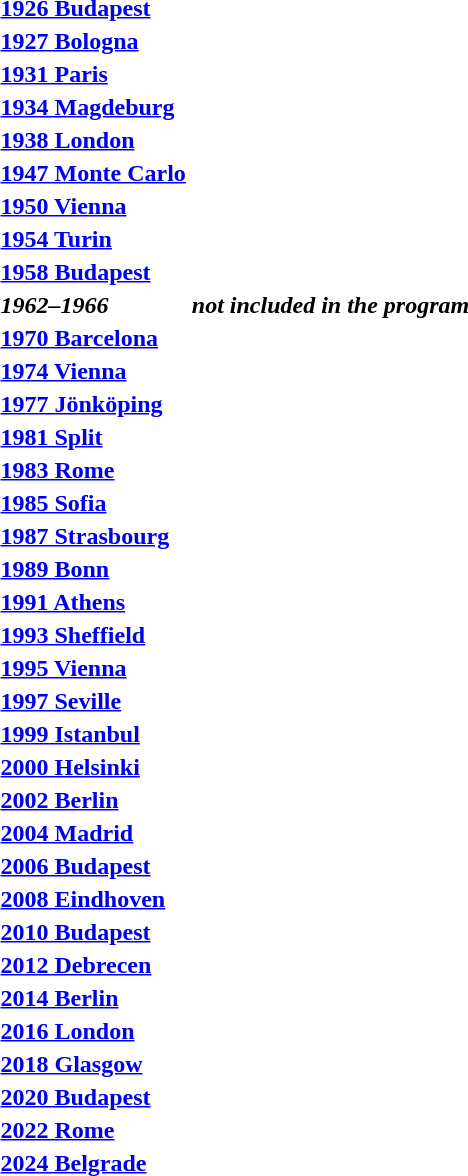<table>
<tr>
<th style="text-align:left;"><a href='#'>1926 Budapest</a></th>
<td></td>
<td></td>
<td></td>
</tr>
<tr>
<th style="text-align:left;"><a href='#'>1927 Bologna</a></th>
<td></td>
<td></td>
<td></td>
</tr>
<tr>
<th style="text-align:left;"><a href='#'>1931 Paris</a></th>
<td></td>
<td></td>
<td></td>
</tr>
<tr>
<th style="text-align:left;"><a href='#'>1934 Magdeburg</a></th>
<td></td>
<td></td>
<td></td>
</tr>
<tr>
<th style="text-align:left;" rowspan=2><a href='#'>1938 London</a></th>
<td rowspan=2></td>
<td rowspan=2></td>
<td></td>
</tr>
<tr>
<td></td>
</tr>
<tr>
<th style="text-align:left;"><a href='#'>1947 Monte Carlo</a></th>
<td></td>
<td></td>
<td></td>
</tr>
<tr>
<th style="text-align:left;"><a href='#'>1950 Vienna</a></th>
<td></td>
<td></td>
<td></td>
</tr>
<tr>
<th style="text-align:left;"><a href='#'>1954 Turin</a></th>
<td></td>
<td></td>
<td></td>
</tr>
<tr>
<th style="text-align:left;"><a href='#'>1958 Budapest</a></th>
<td></td>
<td></td>
<td></td>
</tr>
<tr>
<th style="text-align:left;"><em>1962–1966</em></th>
<th colspan=3 align=center><em>not included in the program</em></th>
</tr>
<tr>
<th style="text-align:left;"><a href='#'>1970 Barcelona</a></th>
<td></td>
<td></td>
<td></td>
</tr>
<tr>
<th style="text-align:left;"><a href='#'>1974 Vienna</a></th>
<td></td>
<td></td>
<td></td>
</tr>
<tr>
<th style="text-align:left;"><a href='#'>1977 Jönköping</a></th>
<td></td>
<td></td>
<td></td>
</tr>
<tr>
<th style="text-align:left;"><a href='#'>1981 Split</a></th>
<td></td>
<td></td>
<td></td>
</tr>
<tr>
<th style="text-align:left;"><a href='#'>1983 Rome</a></th>
<td></td>
<td></td>
<td></td>
</tr>
<tr>
<th style="text-align:left;"><a href='#'>1985 Sofia</a></th>
<td></td>
<td></td>
<td></td>
</tr>
<tr>
<th style="text-align:left;"><a href='#'>1987 Strasbourg</a></th>
<td></td>
<td></td>
<td></td>
</tr>
<tr>
<th style="text-align:left;"><a href='#'>1989 Bonn</a></th>
<td></td>
<td></td>
<td></td>
</tr>
<tr>
<th style="text-align:left;"><a href='#'>1991 Athens</a></th>
<td></td>
<td></td>
<td></td>
</tr>
<tr>
<th style="text-align:left;"><a href='#'>1993 Sheffield</a></th>
<td></td>
<td></td>
<td></td>
</tr>
<tr>
<th style="text-align:left;"><a href='#'>1995 Vienna</a></th>
<td></td>
<td></td>
<td></td>
</tr>
<tr>
<th style="text-align:left;"><a href='#'>1997 Seville</a></th>
<td></td>
<td></td>
<td></td>
</tr>
<tr>
<th style="text-align:left;"><a href='#'>1999 Istanbul</a></th>
<td></td>
<td></td>
<td></td>
</tr>
<tr>
<th style="text-align:left;"><a href='#'>2000 Helsinki</a></th>
<td></td>
<td></td>
<td></td>
</tr>
<tr>
<th style="text-align:left;"><a href='#'>2002 Berlin</a></th>
<td></td>
<td></td>
<td></td>
</tr>
<tr>
<th style="text-align:left;"><a href='#'>2004 Madrid</a></th>
<td></td>
<td></td>
<td></td>
</tr>
<tr>
<th style="text-align:left;"><a href='#'>2006 Budapest</a></th>
<td></td>
<td></td>
<td></td>
</tr>
<tr>
<th style="text-align:left;"><a href='#'>2008 Eindhoven</a></th>
<td></td>
<td></td>
<td></td>
</tr>
<tr>
<th style="text-align:left;"><a href='#'>2010 Budapest</a></th>
<td></td>
<td></td>
<td></td>
</tr>
<tr>
<th style="text-align:left;"><a href='#'>2012 Debrecen</a></th>
<td></td>
<td></td>
<td></td>
</tr>
<tr>
<th style="text-align:left;"><a href='#'>2014 Berlin</a></th>
<td></td>
<td></td>
<td></td>
</tr>
<tr>
<th style="text-align:left;" rowspan=2><a href='#'>2016 London</a></th>
<td rowspan=2></td>
<td rowspan=2></td>
<td></td>
</tr>
<tr>
<td></td>
</tr>
<tr>
<th style="text-align:left;"><a href='#'>2018 Glasgow</a></th>
<td></td>
<td></td>
<td></td>
</tr>
<tr>
<th style="text-align:left;" rowspan=2><a href='#'>2020 Budapest</a></th>
<td rowspan=2></td>
<td rowspan=2></td>
<td></td>
</tr>
<tr>
<td></td>
</tr>
<tr>
<th style="text-align:left;"><a href='#'>2022 Rome</a></th>
<td></td>
<td></td>
<td></td>
</tr>
<tr>
<th style="text-align:left;"><a href='#'>2024 Belgrade</a></th>
<td></td>
<td></td>
<td></td>
</tr>
</table>
